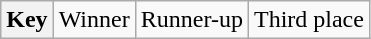<table class="wikitable">
<tr>
<th>Key</th>
<td> Winner</td>
<td> Runner-up</td>
<td> Third place</td>
</tr>
</table>
